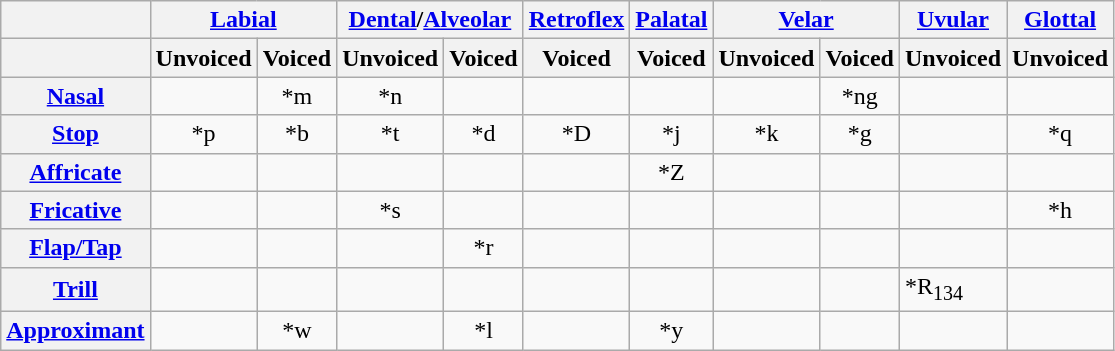<table class="wikitable" style="margin:autmargin:auto;">
<tr>
<th></th>
<th colspan="2"><a href='#'>Labial</a></th>
<th colspan="2"><a href='#'>Dental</a>/<a href='#'>Alveolar</a></th>
<th><a href='#'>Retroflex</a></th>
<th><a href='#'>Palatal</a></th>
<th colspan="2"><a href='#'>Velar</a></th>
<th><a href='#'>Uvular</a></th>
<th><a href='#'>Glottal</a></th>
</tr>
<tr>
<th></th>
<th>Unvoiced</th>
<th>Voiced</th>
<th>Unvoiced</th>
<th>Voiced</th>
<th>Voiced</th>
<th>Voiced</th>
<th>Unvoiced</th>
<th>Voiced</th>
<th>Unvoiced</th>
<th>Unvoiced</th>
</tr>
<tr style="text-align:center;">
<th><a href='#'>Nasal</a></th>
<td></td>
<td>*m </td>
<td>*n </td>
<td></td>
<td></td>
<td></td>
<td></td>
<td>*ng </td>
<td></td>
<td></td>
</tr>
<tr style="text-align:center;">
<th><a href='#'>Stop</a></th>
<td>*p </td>
<td>*b </td>
<td>*t </td>
<td>*d </td>
<td>*D </td>
<td>*j </td>
<td>*k </td>
<td>*g </td>
<td></td>
<td>*q </td>
</tr>
<tr style="text-align:center;">
<th><a href='#'>Affricate</a></th>
<td></td>
<td></td>
<td></td>
<td></td>
<td></td>
<td>*Z </td>
<td></td>
<td></td>
<td></td>
<td></td>
</tr>
<tr style="text-align:center;">
<th><a href='#'>Fricative</a></th>
<td></td>
<td></td>
<td>*s </td>
<td></td>
<td></td>
<td></td>
<td></td>
<td></td>
<td></td>
<td>*h </td>
</tr>
<tr style="text-align:center;">
<th><a href='#'>Flap/Tap</a></th>
<td></td>
<td></td>
<td></td>
<td>*r </td>
<td></td>
<td></td>
<td></td>
<td></td>
<td></td>
<td></td>
</tr>
<tr>
<th><a href='#'>Trill</a></th>
<td></td>
<td></td>
<td></td>
<td></td>
<td></td>
<td></td>
<td></td>
<td></td>
<td>*R<sub>134</sub> </td>
<td></td>
</tr>
<tr style="text-align:center;">
<th><a href='#'>Approximant</a></th>
<td></td>
<td>*w </td>
<td></td>
<td>*l </td>
<td></td>
<td>*y </td>
<td></td>
<td></td>
<td></td>
<td></td>
</tr>
</table>
